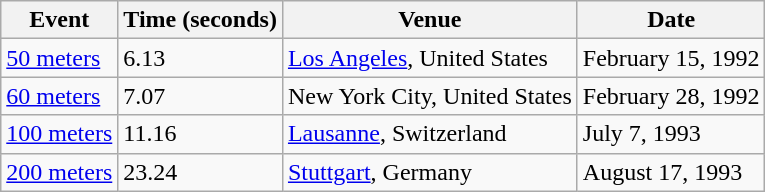<table class="wikitable">
<tr>
<th>Event</th>
<th>Time (seconds)</th>
<th>Venue</th>
<th>Date</th>
</tr>
<tr>
<td><a href='#'>50 meters</a></td>
<td>6.13</td>
<td><a href='#'>Los Angeles</a>, United States</td>
<td>February 15, 1992</td>
</tr>
<tr>
<td><a href='#'>60 meters</a></td>
<td>7.07</td>
<td>New York City, United States</td>
<td>February 28, 1992</td>
</tr>
<tr>
<td><a href='#'>100 meters</a></td>
<td>11.16</td>
<td><a href='#'>Lausanne</a>, Switzerland</td>
<td>July 7, 1993</td>
</tr>
<tr>
<td><a href='#'>200 meters</a></td>
<td>23.24</td>
<td><a href='#'>Stuttgart</a>, Germany</td>
<td>August 17, 1993</td>
</tr>
</table>
